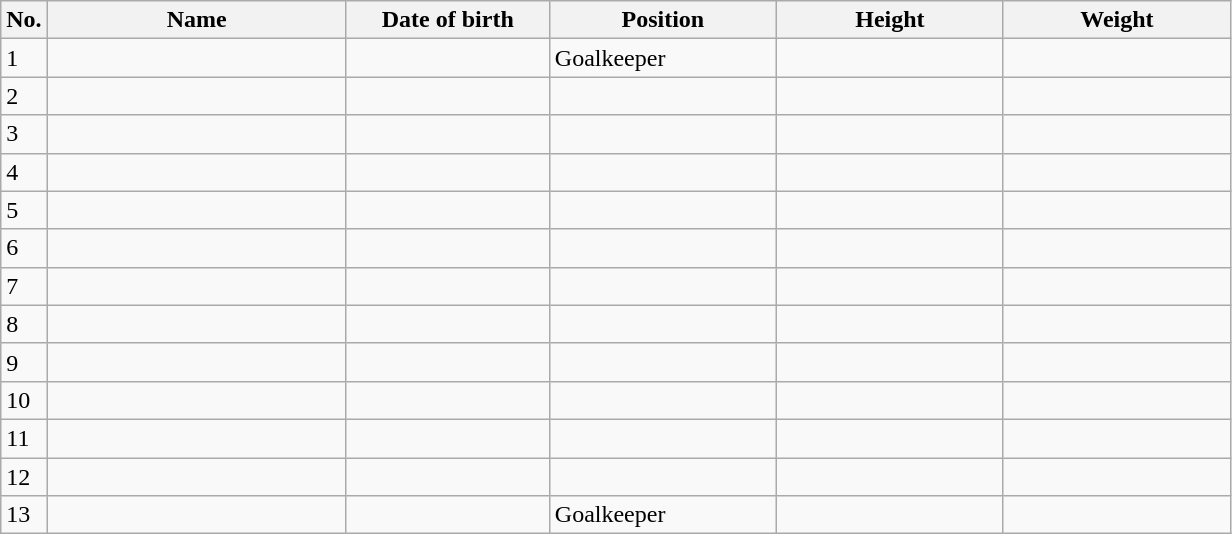<table class=wikitable sortable style=font-size:100%; text-align:center;>
<tr>
<th>No.</th>
<th style=width:12em>Name</th>
<th style=width:8em>Date of birth</th>
<th style=width:9em>Position</th>
<th style=width:9em>Height</th>
<th style=width:9em>Weight</th>
</tr>
<tr>
<td>1</td>
<td align=left></td>
<td align=right></td>
<td>Goalkeeper</td>
<td></td>
<td></td>
</tr>
<tr>
<td>2</td>
<td align=left></td>
<td align=right></td>
<td></td>
<td></td>
<td></td>
</tr>
<tr>
<td>3</td>
<td align=left></td>
<td align=right></td>
<td></td>
<td></td>
<td></td>
</tr>
<tr>
<td>4</td>
<td align=left></td>
<td align=right></td>
<td></td>
<td></td>
<td></td>
</tr>
<tr>
<td>5</td>
<td align=left></td>
<td align=right></td>
<td></td>
<td></td>
<td></td>
</tr>
<tr>
<td>6</td>
<td align=left></td>
<td align=right></td>
<td></td>
<td></td>
<td></td>
</tr>
<tr>
<td>7</td>
<td align=left></td>
<td align=right></td>
<td></td>
<td></td>
<td></td>
</tr>
<tr>
<td>8</td>
<td align=left></td>
<td align=right></td>
<td></td>
<td></td>
<td></td>
</tr>
<tr>
<td>9</td>
<td align=left></td>
<td align=right></td>
<td></td>
<td></td>
<td></td>
</tr>
<tr>
<td>10</td>
<td align=left></td>
<td align=right></td>
<td></td>
<td></td>
<td></td>
</tr>
<tr>
<td>11</td>
<td align=left></td>
<td align=right></td>
<td></td>
<td></td>
<td></td>
</tr>
<tr>
<td>12</td>
<td align=left></td>
<td align=right></td>
<td></td>
<td></td>
<td></td>
</tr>
<tr>
<td>13</td>
<td align=left></td>
<td align=right></td>
<td>Goalkeeper</td>
<td></td>
<td></td>
</tr>
</table>
